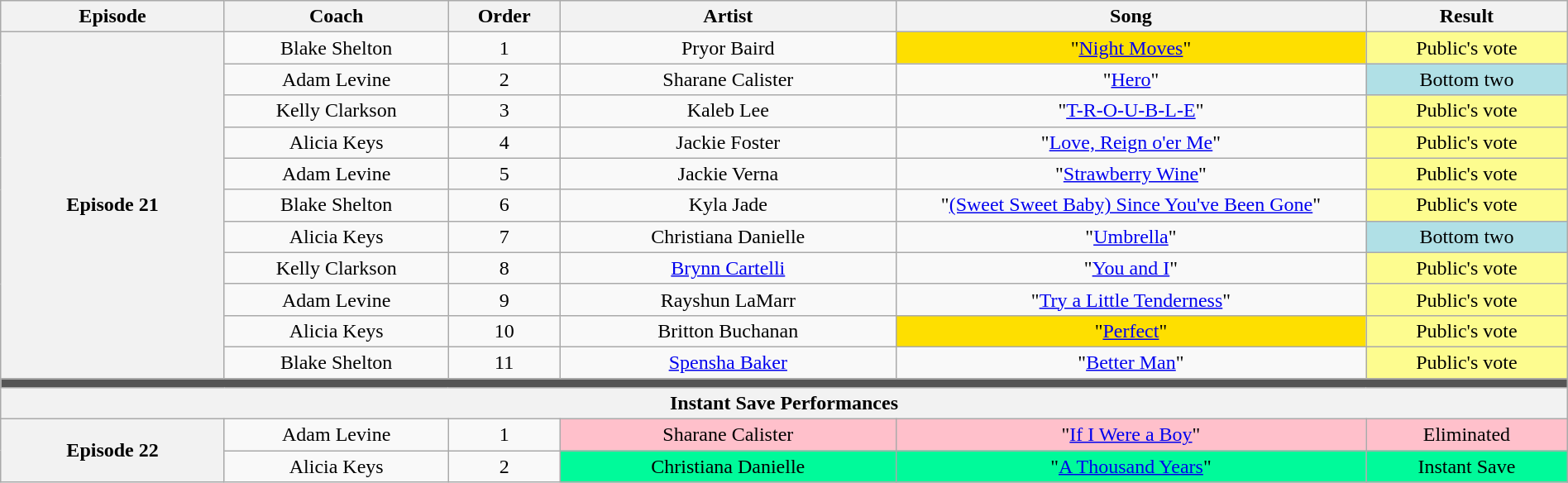<table class="wikitable" style="text-align:center; width:100%;">
<tr>
<th style="width:10%;">Episode</th>
<th style="width:10%;">Coach</th>
<th style="width:05%;">Order</th>
<th style="width:15%;">Artist</th>
<th style="width:21%;">Song</th>
<th style="width:9%;">Result</th>
</tr>
<tr>
<th rowspan="11" scope="row">Episode 21<br><small></small></th>
<td>Blake Shelton</td>
<td>1</td>
<td>Pryor Baird</td>
<td style="background:#fedf00;">"<a href='#'>Night Moves</a>"</td>
<td style="background:#fdfc8f;">Public's vote</td>
</tr>
<tr>
<td>Adam Levine</td>
<td>2</td>
<td>Sharane Calister</td>
<td>"<a href='#'>Hero</a>"</td>
<td style="background:#b0e0e6;">Bottom two</td>
</tr>
<tr>
<td>Kelly Clarkson</td>
<td>3</td>
<td>Kaleb Lee</td>
<td>"<a href='#'>T-R-O-U-B-L-E</a>"</td>
<td style="background:#fdfc8f;">Public's vote</td>
</tr>
<tr>
<td>Alicia Keys</td>
<td>4</td>
<td>Jackie Foster</td>
<td>"<a href='#'>Love, Reign o'er Me</a>"</td>
<td style="background:#fdfc8f;">Public's vote</td>
</tr>
<tr>
<td>Adam Levine</td>
<td>5</td>
<td>Jackie Verna</td>
<td>"<a href='#'>Strawberry Wine</a>"</td>
<td style="background:#fdfc8f;">Public's vote</td>
</tr>
<tr>
<td>Blake Shelton</td>
<td>6</td>
<td>Kyla Jade</td>
<td>"<a href='#'>(Sweet Sweet Baby) Since You've Been Gone</a>"</td>
<td style="background:#fdfc8f;">Public's vote</td>
</tr>
<tr>
<td>Alicia Keys</td>
<td>7</td>
<td>Christiana Danielle</td>
<td>"<a href='#'>Umbrella</a>"</td>
<td style="background:#b0e0e6;">Bottom two</td>
</tr>
<tr>
<td>Kelly Clarkson</td>
<td>8</td>
<td><a href='#'>Brynn Cartelli</a></td>
<td>"<a href='#'>You and I</a>"</td>
<td style="background:#fdfc8f;">Public's vote</td>
</tr>
<tr>
<td>Adam Levine</td>
<td>9</td>
<td>Rayshun LaMarr</td>
<td>"<a href='#'>Try a Little Tenderness</a>"</td>
<td style="background:#fdfc8f;">Public's vote</td>
</tr>
<tr>
<td>Alicia Keys</td>
<td>10</td>
<td>Britton Buchanan</td>
<td style="background:#fedf00;">"<a href='#'>Perfect</a>"</td>
<td style="background:#fdfc8f;">Public's vote</td>
</tr>
<tr>
<td>Blake Shelton</td>
<td>11</td>
<td><a href='#'>Spensha Baker</a></td>
<td>"<a href='#'>Better Man</a>"</td>
<td style="background:#fdfc8f;">Public's vote</td>
</tr>
<tr>
<td colspan="6" bgcolor=#555></td>
</tr>
<tr>
<th colspan="6">Instant Save Performances</th>
</tr>
<tr>
<th rowspan="2" scope="row">Episode 22<br><small></small></th>
<td>Adam Levine</td>
<td>1</td>
<td style="background:pink;">Sharane Calister</td>
<td style="background:pink;">"<a href='#'>If I Were a Boy</a>"</td>
<td style="background:pink;">Eliminated</td>
</tr>
<tr>
<td>Alicia Keys</td>
<td>2</td>
<td style="background:#00FA9A;">Christiana Danielle</td>
<td style="background:#00FA9A;">"<a href='#'>A Thousand Years</a>"</td>
<td style="background:#00FA9A;">Instant Save</td>
</tr>
</table>
